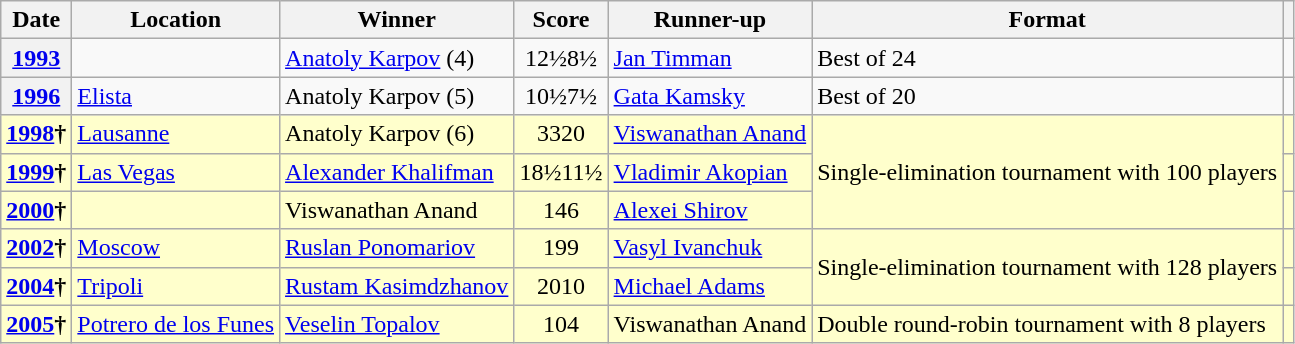<table class="wikitable sortable">
<tr>
<th scope="col">Date</th>
<th scope="col" class="unsortable">Location</th>
<th scope="col">Winner</th>
<th scope="col" class="unsortable">Score</th>
<th scope="col">Runner-up</th>
<th scope="col" class="unsortable">Format</th>
<th scope="col" class="unsortable"></th>
</tr>
<tr>
<th scope="row"><a href='#'>1993</a></th>
<td></td>
<td data-sort-value="Karpov, Anatoly"> <a href='#'>Anatoly Karpov</a> (4)</td>
<td style="text-align:center">12½8½</td>
<td data-sort-value="Timman, Jan"> <a href='#'>Jan Timman</a></td>
<td>Best of 24</td>
<td></td>
</tr>
<tr>
<th scope="row"><a href='#'>1996</a></th>
<td> <a href='#'>Elista</a></td>
<td style="text-align:left" data-sort-value="Karpov, Anatoly"> Anatoly Karpov (5)</td>
<td style="text-align:center">10½7½</td>
<td data-sort-value="Kamsky, Gata"> <a href='#'>Gata Kamsky</a></td>
<td>Best of 20</td>
<td></td>
</tr>
<tr style="background-color:#ffc">
<th scope="row" style="background-color:#ffc"><a href='#'>1998</a>†</th>
<td> <a href='#'>Lausanne</a></td>
<td data-sort-value="Karpov, Anatoly"> Anatoly Karpov (6)</td>
<td style="text-align:center">3320<br></td>
<td data-sort-value="Anand, Viswanathan"> <a href='#'>Viswanathan Anand</a></td>
<td rowspan="3">Single-elimination tournament with 100 players</td>
<td></td>
</tr>
<tr style="background-color:#ffc">
<th scope="row" style="background-color:#ffc"><a href='#'>1999</a>†</th>
<td> <a href='#'>Las Vegas</a></td>
<td data-sort-value="Khalifman, Alexander"> <a href='#'>Alexander Khalifman</a></td>
<td style="text-align:center">18½11½<br></td>
<td data-sort-value="Akopian, Vladimir"> <a href='#'>Vladimir Akopian</a></td>
<td></td>
</tr>
<tr style="background-color:#ffc">
<th scope="row" style="background-color:#ffc"><a href='#'>2000</a>†</th>
<td></td>
<td data-sort-value="Anand, Viswanathan"> Viswanathan Anand</td>
<td style="text-align:center">146<br></td>
<td data-sort-value="Shirov, Alexei"> <a href='#'>Alexei Shirov</a></td>
<td></td>
</tr>
<tr style="background-color:#ffc">
<th scope="row" style="background-color:#ffc"><a href='#'>2002</a>†</th>
<td> <a href='#'>Moscow</a></td>
<td data-sort-value="Ponomariov, Ruslan"> <a href='#'>Ruslan Ponomariov</a></td>
<td style="text-align:center">199<br></td>
<td data-sort-value="Ivanchuk, Vasyl"> <a href='#'>Vasyl Ivanchuk</a></td>
<td rowspan="2" style="text-align:left">Single-elimination tournament with 128 players</td>
<td></td>
</tr>
<tr style="background-color:#ffc">
<th scope="row" style="background-color:#ffc"><a href='#'>2004</a>†</th>
<td> <a href='#'>Tripoli</a></td>
<td data-sort-value="Kasimdzhanov, Rustam"> <a href='#'>Rustam Kasimdzhanov</a></td>
<td style="text-align:center">2010<br></td>
<td data-sort-value="Adams, Michael"> <a href='#'>Michael Adams</a></td>
<td></td>
</tr>
<tr style="background-color:#ffc">
<th scope="row" style="background-color:#ffc"><a href='#'>2005</a>†</th>
<td> <a href='#'>Potrero de los Funes</a></td>
<td data-sort-value="Topalov, Veselin"> <a href='#'>Veselin Topalov</a></td>
<td style="text-align:center">104<br></td>
<td data-sort-value="Anand, Viswanathan"> Viswanathan Anand</td>
<td>Double round-robin tournament with 8 players</td>
<td></td>
</tr>
</table>
